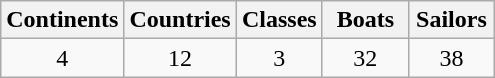<table class="wikitable">
<tr>
<th width=50>Continents</th>
<th width=50>Countries</th>
<th width=50>Classes</th>
<th width=50>Boats</th>
<th width=50>Sailors</th>
</tr>
<tr>
<td align="center">4</td>
<td align="center">12</td>
<td align="center">3</td>
<td align="center">32</td>
<td align="center">38</td>
</tr>
</table>
